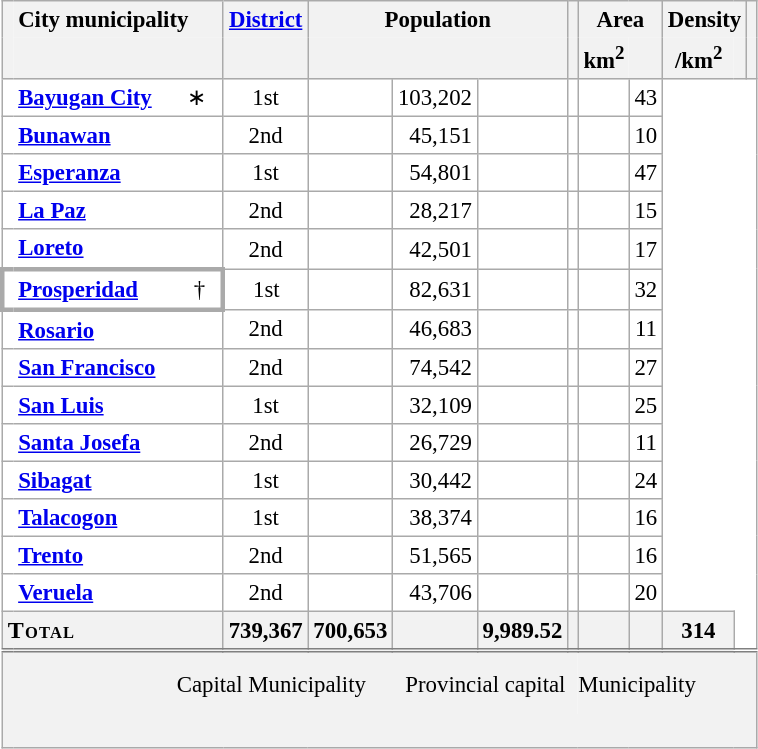<table class="wikitable sortable" style="table-layout:fixed;text-align:right;background-color:white;font-size:95%;border-collapse:collapse;">
<tr style="vertical-align:top;white-space:nowrap;">
<th scope="col" style="border-width:thin 0 0 thin;" class="unsortable" rowspan="2"></th>
<th scope="col" style="border-width:thin 0 0 0;text-align:left;padding-right:1.5em;" class="unsortable" colspan="2">City  municipality</th>
<th scope="col" style="border-bottom:none;" class="unsortable"><a href='#'>District</a></th>
<th scope="col" style="border-bottom:0;text-align:center;" class="unsortable" colspan="3">Population</th>
<th scope="col" style="border-bottom:0;text-align:center;" class="unsortable"></th>
<th scope="col" style="border-bottom:0;text-align:center;" class="unsortable" colspan="2">Area</th>
<th scope="col" style="border-bottom:0;text-align:center;" class="unsortable" colspan="2">Density</th>
<th scope="col" style="border-bottom:0;text-align:center;" class="unsortable"></th>
</tr>
<tr>
<th style="border-width:0 thin thin 0;" colspan="2"></th>
<th scope="col" style="border-top:none;"></th>
<th style="border-width:0 0 thin thin;text-align:center;" colspan="2"></th>
<th style="border-width:0 thin thin 0;text-align:center;"></th>
<th style="border-top:0;"></th>
<th style="border-width:0 0 thin thin;text-align:center;">km<sup>2</sup></th>
<th style="border-width:0 thin thin 0;text-align:center;" class="unsortable"></th>
<th style="border-width:0 0 thin thin;text-align:center;">/km<sup>2</sup></th>
<th style="border-width:0 thin thin 0;text-align:center;" class="unsortable"></th>
<th style="border-top:0;"></th>
</tr>
<tr>
<th scope="row" style="border-right:0;background-color:initial;"></th>
<td style="text-align:left;font-weight:bold;border-width:thin 0;"><a href='#'>Bayugan City</a></td>
<td style="border-left:0;padding-right:0.7em;">∗</td>
<td style="text-align:center;">1st</td>
<td></td>
<td>103,202</td>
<td></td>
<td></td>
<td></td>
<td style="text-align:center;">43</td>
</tr>
<tr>
<th scope="row" style="border-right:0;background-color:initial;"></th>
<td style="text-align:left;font-weight:bold;border-left:0;" colspan="2"><a href='#'>Bunawan</a></td>
<td style="text-align:center;">2nd</td>
<td></td>
<td>45,151</td>
<td></td>
<td></td>
<td></td>
<td style="text-align:center;">10</td>
</tr>
<tr>
<th scope="row" style="border-right:0;background-color:initial;"></th>
<td style="text-align:left;font-weight:bold;border-left:0;" colspan="2"><a href='#'>Esperanza</a></td>
<td style="text-align:center;">1st</td>
<td></td>
<td>54,801</td>
<td></td>
<td></td>
<td></td>
<td style="text-align:center;">47</td>
</tr>
<tr>
<th scope="row" style="border-right:0;background-color:initial;"></th>
<td style="text-align:left;font-weight:bold;border-left:0;" colspan="2"><a href='#'>La Paz</a></td>
<td style="text-align:center;">2nd</td>
<td></td>
<td>28,217</td>
<td></td>
<td></td>
<td></td>
<td style="text-align:center;">15</td>
</tr>
<tr>
<th scope="row" style="border-right:0;background-color:initial;"></th>
<td style="text-align:left;font-weight:bold;border-left:0;" colspan="2"><a href='#'>Loreto</a></td>
<td style="text-align:center;">2nd</td>
<td></td>
<td>42,501</td>
<td></td>
<td></td>
<td></td>
<td style="text-align:center;">17</td>
</tr>
<tr>
<th scope="row" style="border-width:medium 0 medium medium;background-color:initial;"></th>
<td style="text-align:left;font-weight:bold;border-width:medium 0 medium;"><a href='#'>Prosperidad</a></td>
<td style="border-width:medium medium medium 0;padding-right:0.7em;">†</td>
<td style="text-align:center;">1st</td>
<td></td>
<td>82,631</td>
<td></td>
<td></td>
<td></td>
<td style="text-align:center;">32</td>
</tr>
<tr>
<th scope="row" style="border-right:0;background-color:initial;"></th>
<td style="text-align:left;font-weight:bold;border-left:0;" colspan="2"><a href='#'>Rosario</a></td>
<td style="text-align:center;">2nd</td>
<td></td>
<td>46,683</td>
<td></td>
<td></td>
<td></td>
<td style="text-align:center;">11</td>
</tr>
<tr>
<th scope="row" style="border-right:0;background-color:initial;"></th>
<td style="text-align:left;font-weight:bold;border-left:0;" colspan="2"><a href='#'>San Francisco</a></td>
<td style="text-align:center;">2nd</td>
<td></td>
<td>74,542</td>
<td></td>
<td></td>
<td></td>
<td style="text-align:center;">27</td>
</tr>
<tr>
<th scope="row" style="border-right:0;background-color:initial;"></th>
<td style="text-align:left;font-weight:bold;border-left:0;" colspan="2"><a href='#'>San Luis</a></td>
<td style="text-align:center;">1st</td>
<td></td>
<td>32,109</td>
<td></td>
<td></td>
<td></td>
<td style="text-align:center;">25</td>
</tr>
<tr>
<th scope="row" style="border-right:0;background-color:initial;"></th>
<td style="text-align:left;font-weight:bold;border-left:0;" colspan="2"><a href='#'>Santa Josefa</a></td>
<td style="text-align:center;">2nd</td>
<td></td>
<td>26,729</td>
<td></td>
<td></td>
<td></td>
<td style="text-align:center;">11</td>
</tr>
<tr>
<th scope="row" style="border-right:0;background-color:initial;"></th>
<td style="text-align:left;font-weight:bold;border-left:0;" colspan="2"><a href='#'>Sibagat</a></td>
<td style="text-align:center;">1st</td>
<td></td>
<td>30,442</td>
<td></td>
<td></td>
<td></td>
<td style="text-align:center;">24</td>
</tr>
<tr>
<th scope="row" style="border-right:0;background-color:initial;"></th>
<td style="text-align:left;font-weight:bold;border-left:0;" colspan="2"><a href='#'>Talacogon</a></td>
<td style="text-align:center;">1st</td>
<td></td>
<td>38,374</td>
<td></td>
<td></td>
<td></td>
<td style="text-align:center;">16</td>
</tr>
<tr>
<th scope="row" style="border-right:0;background-color:initial;"></th>
<td style="text-align:left;font-weight:bold;border-left:0;" colspan="2"><a href='#'>Trento</a></td>
<td style="text-align:center;">2nd</td>
<td></td>
<td>51,565</td>
<td></td>
<td></td>
<td></td>
<td style="text-align:center;">16</td>
</tr>
<tr>
<th scope="row" style="border-right:0;background-color:initial;"></th>
<td style="text-align:left;font-weight:bold;border-left:0;" colspan="2"><a href='#'>Veruela</a></td>
<td style="text-align:center;">2nd</td>
<td></td>
<td>43,706</td>
<td></td>
<td></td>
<td></td>
<td style="text-align:center;">20</td>
</tr>
<tr class="sortbottom">
<th colspan="3" style="border-left:0;text-align:left;font-size:medium;font-variant:small-caps;letter-spacing:0.05em;">Total</th>
<th style="text-align:right;">739,367</th>
<th style="text-align:right;">700,653</th>
<th style="text-align:right;"></th>
<th style="text-align:right;">9,989.52</th>
<th style="text-align:right;"></th>
<th style="text-align:right;"></th>
<th style="text-align:right;"></th>
<th style="text-align:center;">314</th>
</tr>
<tr class="sortbottom" style="background-color:#F2F2F2;line-height:1.3em;border-top:double grey;">
<td colspan="2" style="border-width:thin 0 0 thin;"></td>
<td colspan="3" style="border-width:thin 0 0 0;text-align:left;padding:0.7em 0;">Capital Municipality</td>
<td colspan="3" style="border-width:thin 0 0 0;text-align:center;padding:0.7em 0;">Provincial capital</td>
<td colspan="5" style="border-width:thin 0 0 0;text-align:left;padding:0.7em 0;">Municipality</td>
</tr>
<tr class="sortbottom" style="background-color:#F2F2F2;line-height:1.3em;font-size:110%;">
<td colspan="13" style="border-top:0;text-align:left;padding:0 12em;"><br></td>
</tr>
</table>
